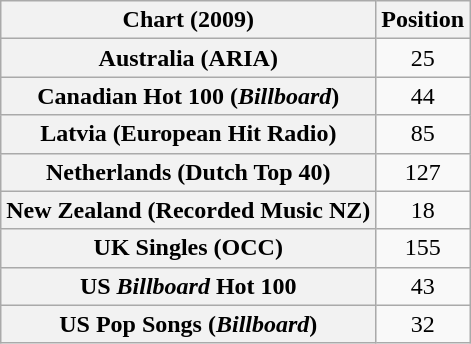<table class="wikitable sortable plainrowheaders" style="text-align:center;">
<tr>
<th>Chart (2009)</th>
<th>Position</th>
</tr>
<tr>
<th scope="row">Australia (ARIA)</th>
<td>25</td>
</tr>
<tr>
<th scope="row">Canadian Hot 100 (<em>Billboard</em>)</th>
<td>44</td>
</tr>
<tr>
<th scope="row">Latvia (European Hit Radio)</th>
<td>85</td>
</tr>
<tr>
<th scope="row">Netherlands (Dutch Top 40)</th>
<td>127</td>
</tr>
<tr>
<th scope="row">New Zealand (Recorded Music NZ)</th>
<td>18</td>
</tr>
<tr>
<th scope="row">UK Singles (OCC)</th>
<td>155</td>
</tr>
<tr>
<th scope="row">US <em>Billboard</em> Hot 100</th>
<td>43</td>
</tr>
<tr>
<th scope="row">US Pop Songs (<em>Billboard</em>)</th>
<td>32</td>
</tr>
</table>
